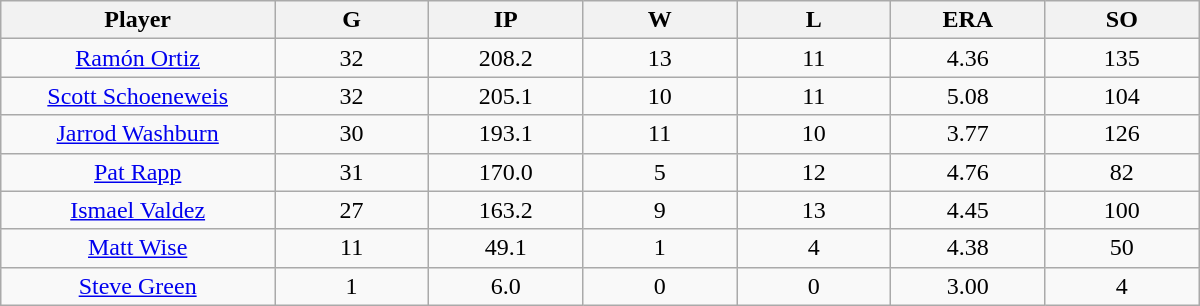<table class="wikitable sortable">
<tr>
<th bgcolor="#DDDDFF" width="16%">Player</th>
<th bgcolor="#DDDDFF" width="9%">G</th>
<th bgcolor="#DDDDFF" width="9%">IP</th>
<th bgcolor="#DDDDFF" width="9%">W</th>
<th bgcolor="#DDDDFF" width="9%">L</th>
<th bgcolor="#DDDDFF" width="9%">ERA</th>
<th bgcolor="#DDDDFF" width="9%">SO</th>
</tr>
<tr align=center>
<td><a href='#'>Ramón Ortiz</a></td>
<td>32</td>
<td>208.2</td>
<td>13</td>
<td>11</td>
<td>4.36</td>
<td>135</td>
</tr>
<tr align=center>
<td><a href='#'>Scott Schoeneweis</a></td>
<td>32</td>
<td>205.1</td>
<td>10</td>
<td>11</td>
<td>5.08</td>
<td>104</td>
</tr>
<tr align=center>
<td><a href='#'>Jarrod Washburn</a></td>
<td>30</td>
<td>193.1</td>
<td>11</td>
<td>10</td>
<td>3.77</td>
<td>126</td>
</tr>
<tr align=center>
<td><a href='#'>Pat Rapp</a></td>
<td>31</td>
<td>170.0</td>
<td>5</td>
<td>12</td>
<td>4.76</td>
<td>82</td>
</tr>
<tr align=center>
<td><a href='#'>Ismael Valdez</a></td>
<td>27</td>
<td>163.2</td>
<td>9</td>
<td>13</td>
<td>4.45</td>
<td>100</td>
</tr>
<tr align=center>
<td><a href='#'>Matt Wise</a></td>
<td>11</td>
<td>49.1</td>
<td>1</td>
<td>4</td>
<td>4.38</td>
<td>50</td>
</tr>
<tr align=center>
<td><a href='#'>Steve Green</a></td>
<td>1</td>
<td>6.0</td>
<td>0</td>
<td>0</td>
<td>3.00</td>
<td>4</td>
</tr>
</table>
